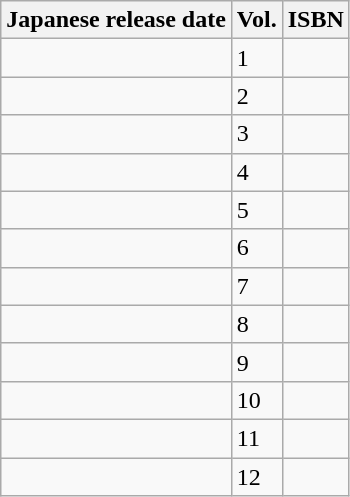<table class="wikitable">
<tr>
<th>Japanese release date</th>
<th>Vol.</th>
<th>ISBN</th>
</tr>
<tr>
<td></td>
<td>1</td>
<td></td>
</tr>
<tr>
<td></td>
<td>2</td>
<td></td>
</tr>
<tr>
<td></td>
<td>3</td>
<td></td>
</tr>
<tr>
<td></td>
<td>4</td>
<td></td>
</tr>
<tr>
<td></td>
<td>5</td>
<td></td>
</tr>
<tr>
<td></td>
<td>6</td>
<td></td>
</tr>
<tr>
<td></td>
<td>7</td>
<td></td>
</tr>
<tr>
<td></td>
<td>8</td>
<td></td>
</tr>
<tr>
<td></td>
<td>9</td>
<td></td>
</tr>
<tr>
<td></td>
<td>10</td>
<td></td>
</tr>
<tr>
<td></td>
<td>11</td>
<td></td>
</tr>
<tr>
<td></td>
<td>12</td>
<td></td>
</tr>
</table>
